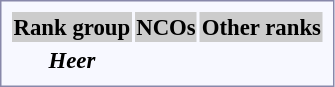<table style="border:1px solid #8888aa; background-color:#f7f8ff; padding:5px; font-size:95%; margin: 0px 12px 12px 0px;">
<tr style="background-color:#CCCCCC">
<th>Rank group</th>
<th colspan=4>NCOs</th>
<th colspan=4>Other ranks</th>
</tr>
<tr style="text-align:center;">
<th rowspan=2> <em>Heer</em><br></th>
<td></td>
<td></td>
<td></td>
<td></td>
<td></td>
<td colspan=2></td>
<td></td>
</tr>
<tr style="text-align:center;">
<td></td>
<td></td>
<td></td>
<td></td>
<td></td>
<td></td>
<td></td>
<td></td>
</tr>
</table>
